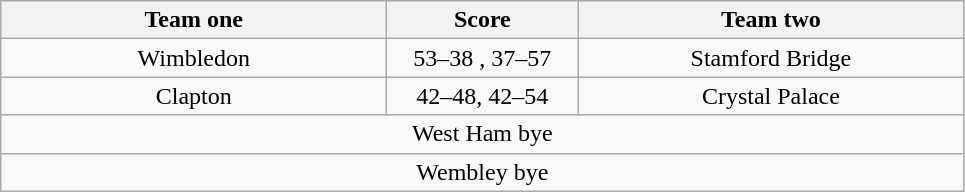<table class="wikitable" style="text-align: center">
<tr>
<th width=250>Team one</th>
<th width=120>Score</th>
<th width=250>Team two</th>
</tr>
<tr>
<td>Wimbledon</td>
<td>53–38	, 37–57</td>
<td>Stamford Bridge</td>
</tr>
<tr>
<td>Clapton</td>
<td>42–48, 42–54</td>
<td>Crystal Palace</td>
</tr>
<tr>
<td colspan=4>West Ham bye</td>
</tr>
<tr>
<td colspan=4>Wembley bye</td>
</tr>
</table>
